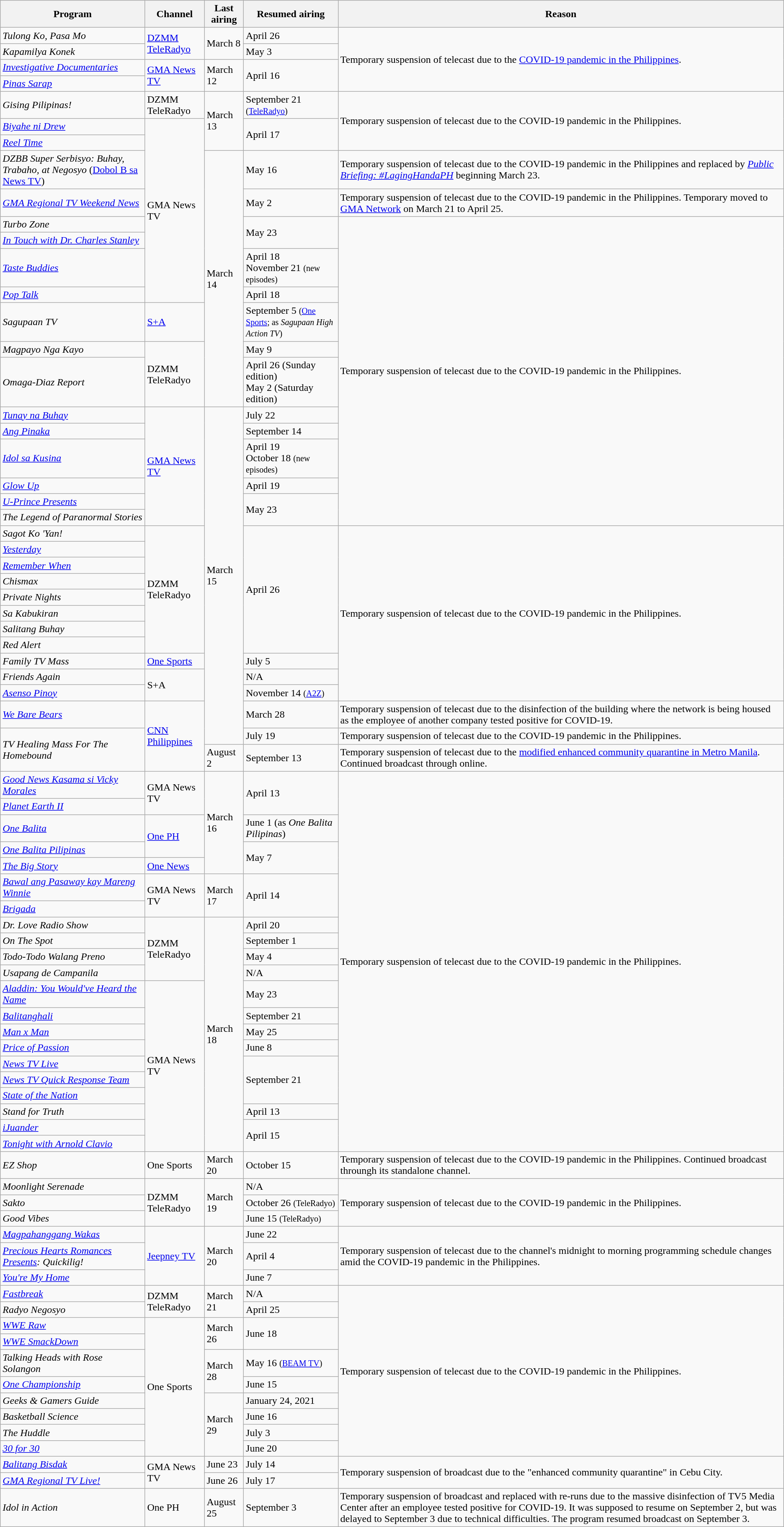<table class="wikitable">
<tr>
<th>Program</th>
<th>Channel</th>
<th>Last airing</th>
<th>Resumed airing</th>
<th>Reason</th>
</tr>
<tr>
<td><em>Tulong Ko, Pasa Mo</em></td>
<td rowspan=2><a href='#'>DZMM TeleRadyo</a></td>
<td rowspan=2>March 8</td>
<td>April 26</td>
<td rowspan=4>Temporary suspension of telecast due to the <a href='#'>COVID-19 pandemic in the Philippines</a>.</td>
</tr>
<tr>
<td><em>Kapamilya Konek</em></td>
<td>May 3</td>
</tr>
<tr>
<td><em><a href='#'>Investigative Documentaries</a></em></td>
<td rowspan=2><a href='#'>GMA News TV</a></td>
<td rowspan=2>March 12</td>
<td rowspan=2>April 16</td>
</tr>
<tr>
<td><em><a href='#'>Pinas Sarap</a></em></td>
</tr>
<tr>
<td><em>Gising Pilipinas!</em></td>
<td>DZMM TeleRadyo</td>
<td rowspan="3">March 13</td>
<td>September 21 <small>(<a href='#'>TeleRadyo</a>)</small></td>
<td rowspan="3">Temporary suspension of telecast due to the COVID-19 pandemic in the Philippines.</td>
</tr>
<tr>
<td><em><a href='#'>Biyahe ni Drew</a></em></td>
<td rowspan="8">GMA News TV</td>
<td rowspan=2>April 17</td>
</tr>
<tr>
<td><em><a href='#'>Reel Time</a></em></td>
</tr>
<tr>
<td><em>DZBB Super Serbisyo: Buhay, Trabaho, at Negosyo</em> (<a href='#'>Dobol B sa News TV</a>)</td>
<td rowspan="9">March 14</td>
<td>May 16</td>
<td>Temporary suspension of telecast due to the COVID-19 pandemic in the Philippines and replaced by <em><a href='#'>Public Briefing: #LagingHandaPH</a></em> beginning March 23.</td>
</tr>
<tr>
<td><em><a href='#'>GMA Regional TV Weekend News</a></em></td>
<td>May 2</td>
<td>Temporary suspension of telecast due to the COVID-19 pandemic in the Philippines. Temporary moved to <a href='#'>GMA Network</a> on March 21 to April 25.</td>
</tr>
<tr>
<td><em>Turbo Zone</em></td>
<td rowspan="2">May 23</td>
<td rowspan="13">Temporary suspension of telecast due to the COVID-19 pandemic in the Philippines.</td>
</tr>
<tr>
<td><em><a href='#'>In Touch with Dr. Charles Stanley</a></em></td>
</tr>
<tr>
<td><em><a href='#'>Taste Buddies</a></em></td>
<td>April 18<br>November 21 <small>(new episodes)</small></td>
</tr>
<tr>
<td><em><a href='#'>Pop Talk</a></em></td>
<td>April 18</td>
</tr>
<tr>
<td><em>Sagupaan TV</em></td>
<td><a href='#'>S+A</a></td>
<td>September 5 <small>(<a href='#'>One Sports</a>; as <em>Sagupaan High Action TV</em>)</small></td>
</tr>
<tr>
<td><em>Magpayo Nga Kayo</em></td>
<td rowspan=2>DZMM TeleRadyo</td>
<td>May 9</td>
</tr>
<tr>
<td><em>Omaga-Diaz Report</em></td>
<td>April 26 (Sunday edition)<br>May 2 (Saturday edition)</td>
</tr>
<tr>
<td><em><a href='#'>Tunay na Buhay</a></em></td>
<td rowspan="6"><a href='#'>GMA News TV</a></td>
<td rowspan="19">March 15</td>
<td>July 22</td>
</tr>
<tr>
<td><em><a href='#'>Ang Pinaka</a></em></td>
<td>September 14</td>
</tr>
<tr>
<td><em><a href='#'>Idol sa Kusina</a></em></td>
<td>April 19<br>October 18 <small>(new episodes)</small></td>
</tr>
<tr>
<td><em><a href='#'>Glow Up</a></em></td>
<td>April 19</td>
</tr>
<tr>
<td><em><a href='#'>U-Prince Presents</a></em></td>
<td rowspan=2>May 23</td>
</tr>
<tr>
<td><em>The Legend of Paranormal Stories</em></td>
</tr>
<tr>
<td><em>Sagot Ko 'Yan!</em></td>
<td rowspan=8>DZMM TeleRadyo</td>
<td rowspan=8>April 26</td>
<td rowspan=11>Temporary suspension of telecast due to the COVID-19 pandemic in the Philippines.</td>
</tr>
<tr>
<td><em><a href='#'>Yesterday</a></em></td>
</tr>
<tr>
<td><em><a href='#'>Remember When</a></em></td>
</tr>
<tr>
<td><em>Chismax</em></td>
</tr>
<tr>
<td><em>Private Nights</em></td>
</tr>
<tr>
<td><em>Sa Kabukiran</em></td>
</tr>
<tr>
<td><em>Salitang Buhay</em></td>
</tr>
<tr>
<td><em>Red Alert</em></td>
</tr>
<tr>
<td><em>Family TV Mass</em></td>
<td><a href='#'>One Sports</a></td>
<td>July 5</td>
</tr>
<tr>
<td><em>Friends Again</em></td>
<td rowspan=2>S+A</td>
<td>N/A</td>
</tr>
<tr>
<td><em><a href='#'>Asenso Pinoy</a></em></td>
<td>November 14 <small>(<a href='#'>A2Z</a>)</small></td>
</tr>
<tr>
<td><em><a href='#'>We Bare Bears</a></em></td>
<td rowspan=3><a href='#'>CNN Philippines</a></td>
<td>March 28</td>
<td>Temporary suspension of telecast due to the disinfection of the building where the network is being housed as the employee of another company tested positive for COVID-19.</td>
</tr>
<tr>
<td rowspan=2><em>TV Healing Mass For The Homebound</em></td>
<td>July 19</td>
<td>Temporary suspension of telecast due to the COVID-19 pandemic in the Philippines.</td>
</tr>
<tr>
<td>August 2</td>
<td>September 13</td>
<td>Temporary suspension of telecast due to the <a href='#'>modified enhanced community quarantine in Metro Manila</a>. Continued broadcast through online.</td>
</tr>
<tr>
<td><em><a href='#'>Good News Kasama si Vicky Morales</a></em></td>
<td rowspan=2>GMA News TV</td>
<td rowspan="5">March 16</td>
<td rowspan=2>April 13</td>
<td rowspan="21">Temporary suspension of telecast due to the COVID-19 pandemic in the Philippines.</td>
</tr>
<tr>
<td><em><a href='#'>Planet Earth II</a></em></td>
</tr>
<tr>
<td><em><a href='#'>One Balita</a></em></td>
<td rowspan="2"><a href='#'>One PH</a></td>
<td>June 1 (as <em>One Balita Pilipinas</em>)</td>
</tr>
<tr>
<td><em><a href='#'>One Balita Pilipinas</a></em></td>
<td rowspan="2">May 7</td>
</tr>
<tr>
<td><em><a href='#'>The Big Story</a></em></td>
<td><a href='#'>One News</a></td>
</tr>
<tr>
<td><em><a href='#'>Bawal ang Pasaway kay Mareng Winnie</a></em></td>
<td rowspan=2>GMA News TV</td>
<td rowspan=2>March 17</td>
<td rowspan=2>April 14</td>
</tr>
<tr>
<td><em><a href='#'>Brigada</a></em></td>
</tr>
<tr>
<td><em>Dr. Love Radio Show</em></td>
<td rowspan=4>DZMM TeleRadyo</td>
<td rowspan="14">March 18</td>
<td>April 20</td>
</tr>
<tr>
<td><em>On The Spot</em></td>
<td>September 1</td>
</tr>
<tr>
<td><em>Todo-Todo Walang Preno</em></td>
<td>May 4</td>
</tr>
<tr>
<td><em>Usapang de Campanila</em></td>
<td>N/A</td>
</tr>
<tr>
<td><em><a href='#'>Aladdin: You Would've Heard the Name</a></em></td>
<td rowspan=10>GMA News TV</td>
<td>May 23</td>
</tr>
<tr>
<td><em><a href='#'>Balitanghali</a></em></td>
<td>September 21</td>
</tr>
<tr>
<td><em><a href='#'>Man x Man</a></em></td>
<td>May 25</td>
</tr>
<tr>
<td><em><a href='#'>Price of Passion</a></em></td>
<td>June 8</td>
</tr>
<tr>
<td><em><a href='#'>News TV Live</a></em></td>
<td rowspan=3>September 21</td>
</tr>
<tr>
<td><em><a href='#'>News TV Quick Response Team</a></em></td>
</tr>
<tr>
<td><em><a href='#'>State of the Nation</a></em></td>
</tr>
<tr>
<td><em>Stand for Truth</em></td>
<td>April 13</td>
</tr>
<tr>
<td><em><a href='#'>iJuander</a></em></td>
<td rowspan="2">April 15</td>
</tr>
<tr>
<td><em><a href='#'>Tonight with Arnold Clavio</a></em></td>
</tr>
<tr>
<td><em>EZ Shop</em></td>
<td>One Sports</td>
<td>March 20</td>
<td>October 15</td>
<td>Temporary suspension of telecast due to the COVID-19 pandemic in the Philippines. Continued broadcast throungh its standalone channel.</td>
</tr>
<tr>
<td><em>Moonlight Serenade</em></td>
<td rowspan=3>DZMM TeleRadyo</td>
<td rowspan=3>March 19</td>
<td>N/A</td>
<td rowspan=3>Temporary suspension of telecast due to the COVID-19 pandemic in the Philippines.</td>
</tr>
<tr>
<td><em>Sakto</em></td>
<td>October 26 <small>(TeleRadyo)</small></td>
</tr>
<tr>
<td><em>Good Vibes</em></td>
<td>June 15 <small>(TeleRadyo)</small></td>
</tr>
<tr>
<td><em><a href='#'>Magpahanggang Wakas</a></em></td>
<td rowspan="3"><a href='#'>Jeepney TV</a></td>
<td rowspan="3">March 20</td>
<td>June 22</td>
<td rowspan="3">Temporary suspension of telecast due to the channel's midnight to morning programming schedule changes amid the COVID-19 pandemic in the Philippines.</td>
</tr>
<tr>
<td><em><a href='#'>Precious Hearts Romances Presents</a>: Quickilig!</em></td>
<td>April 4</td>
</tr>
<tr>
<td><em><a href='#'>You're My Home</a></em></td>
<td>June 7</td>
</tr>
<tr>
<td><em><a href='#'>Fastbreak</a></em></td>
<td rowspan=2>DZMM TeleRadyo</td>
<td rowspan=2>March 21</td>
<td>N/A</td>
<td rowspan="10">Temporary suspension of telecast due to the COVID-19 pandemic in the Philippines.</td>
</tr>
<tr>
<td><em>Radyo Negosyo</em></td>
<td>April 25</td>
</tr>
<tr>
<td><em><a href='#'>WWE Raw</a></em></td>
<td rowspan="8">One Sports</td>
<td rowspan="2">March 26</td>
<td rowspan="2">June 18</td>
</tr>
<tr>
<td><em><a href='#'>WWE SmackDown</a></em></td>
</tr>
<tr>
<td><em>Talking Heads with Rose Solangon</em></td>
<td rowspan="2">March 28</td>
<td>May 16 <small>(<a href='#'>BEAM TV</a>)</small></td>
</tr>
<tr>
<td><em><a href='#'>One Championship</a></em></td>
<td>June 15</td>
</tr>
<tr>
<td><em>Geeks & Gamers Guide</em></td>
<td rowspan="4">March 29</td>
<td>January 24, 2021</td>
</tr>
<tr>
<td><em>Basketball Science</em></td>
<td>June 16</td>
</tr>
<tr>
<td><em>The Huddle</em></td>
<td>July 3</td>
</tr>
<tr>
<td><em><a href='#'>30 for 30</a></em></td>
<td>June 20</td>
</tr>
<tr>
<td><em><a href='#'>Balitang Bisdak</a></em></td>
<td rowspan=2>GMA News TV</td>
<td>June 23</td>
<td>July 14</td>
<td rowspan=2>Temporary suspension of broadcast due to the "enhanced community quarantine" in Cebu City.</td>
</tr>
<tr>
<td><em><a href='#'>GMA Regional TV Live!</a></em></td>
<td>June 26</td>
<td>July 17</td>
</tr>
<tr>
<td><em>Idol in Action</em></td>
<td>One PH</td>
<td>August 25</td>
<td>September 3</td>
<td>Temporary suspension of broadcast and replaced with re-runs due to the massive disinfection of TV5 Media Center after an employee tested positive for COVID-19. It was supposed to resume on September 2, but was delayed to September 3 due to technical difficulties. The program resumed broadcast on September 3.</td>
</tr>
</table>
